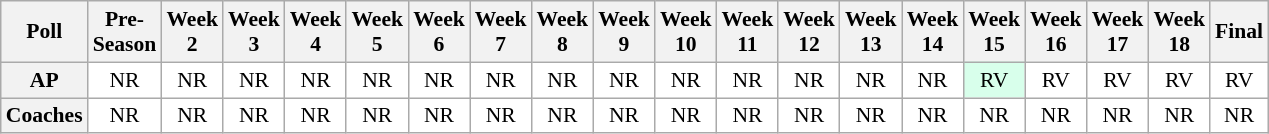<table class="wikitable" style="white-space:nowrap;font-size:90%">
<tr>
<th>Poll</th>
<th>Pre-<br>Season</th>
<th>Week<br>2</th>
<th>Week<br>3</th>
<th>Week<br>4</th>
<th>Week<br>5</th>
<th>Week<br>6</th>
<th>Week<br>7</th>
<th>Week<br>8</th>
<th>Week<br>9</th>
<th>Week<br>10</th>
<th>Week<br>11</th>
<th>Week<br>12</th>
<th>Week<br>13</th>
<th>Week<br>14</th>
<th>Week<br>15</th>
<th>Week<br>16</th>
<th>Week<br>17</th>
<th>Week<br>18</th>
<th>Final</th>
</tr>
<tr style="text-align:center;">
<th>AP</th>
<td style="background:#FFF;">NR</td>
<td style="background:#FFF;">NR</td>
<td style="background:#FFF;">NR</td>
<td style="background:#FFF;">NR</td>
<td style="background:#FFF;">NR</td>
<td style="background:#FFF;">NR</td>
<td style="background:#FFF;">NR</td>
<td style="background:#FFF;">NR</td>
<td style="background:#FFF;">NR</td>
<td style="background:#FFF;">NR</td>
<td style="background:#FFF;">NR</td>
<td style="background:#FFF;">NR</td>
<td style="background:#FFF;">NR</td>
<td style="background:#FFF;">NR</td>
<td style="background:#D8FFEB;">RV</td>
<td style="background:#FFF;">RV</td>
<td style="background:#FFF;">RV</td>
<td style="background:#FFF;">RV</td>
<td style="background:#FFF;">RV</td>
</tr>
<tr style="text-align:center;">
<th>Coaches</th>
<td style="background:#FFF;">NR</td>
<td style="background:#FFF;">NR</td>
<td style="background:#FFF;">NR</td>
<td style="background:#FFF;">NR</td>
<td style="background:#FFF;">NR</td>
<td style="background:#FFF;">NR</td>
<td style="background:#FFF;">NR</td>
<td style="background:#FFF;">NR</td>
<td style="background:#FFF;">NR</td>
<td style="background:#FFF;">NR</td>
<td style="background:#FFF;">NR</td>
<td style="background:#FFF;">NR</td>
<td style="background:#FFF;">NR</td>
<td style="background:#FFF;">NR</td>
<td style="background:#FFF;">NR</td>
<td style="background:#FFF;">NR</td>
<td style="background:#FFF;">NR</td>
<td style="background:#FFF;">NR</td>
<td style="background:#FFF;">NR</td>
</tr>
</table>
